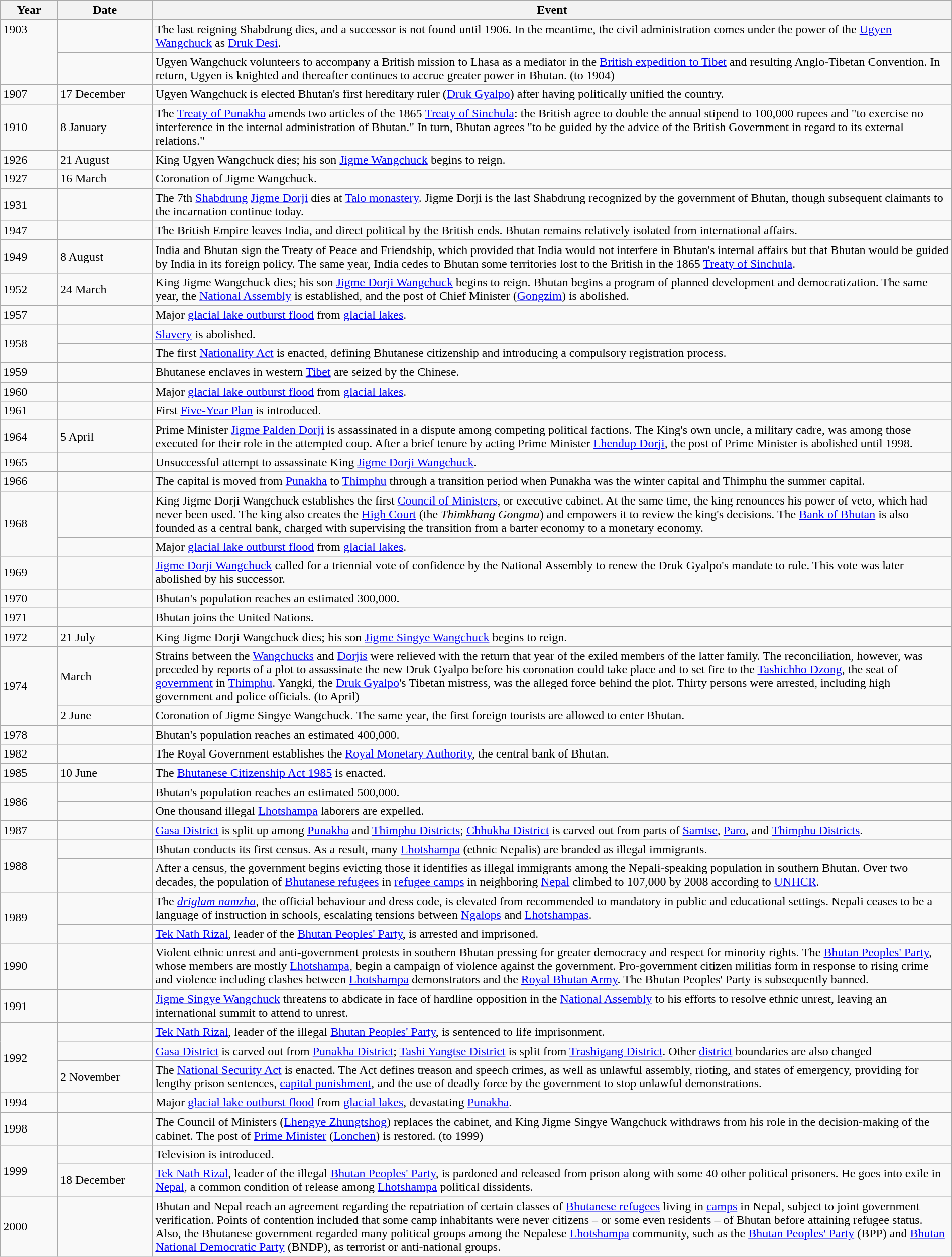<table class="wikitable" width="100%">
<tr>
<th style="width:6%">Year</th>
<th style="width:10%">Date</th>
<th>Event</th>
</tr>
<tr>
<td rowspan="2" valign="top">1903</td>
<td></td>
<td>The last reigning Shabdrung dies, and a successor is not found until 1906. In the meantime, the civil administration comes under the power of the <a href='#'>Ugyen Wangchuck</a> as <a href='#'>Druk Desi</a>.</td>
</tr>
<tr>
<td></td>
<td>Ugyen Wangchuck volunteers to accompany a British mission to Lhasa as a mediator in the <a href='#'>British expedition to Tibet</a> and resulting Anglo-Tibetan Convention. In return, Ugyen is knighted and thereafter continues to accrue greater power in Bhutan. (to 1904)</td>
</tr>
<tr>
<td>1907</td>
<td>17 December</td>
<td>Ugyen Wangchuck is elected Bhutan's first hereditary ruler (<a href='#'>Druk Gyalpo</a>) after having politically unified the country.</td>
</tr>
<tr>
<td>1910</td>
<td>8 January</td>
<td>The <a href='#'>Treaty of Punakha</a> amends two articles of the 1865 <a href='#'>Treaty of Sinchula</a>: the British agree to double the annual stipend to 100,000 rupees and "to exercise no interference in the internal administration of Bhutan." In turn, Bhutan agrees "to be guided by the advice of the British Government in regard to its external relations."</td>
</tr>
<tr>
<td>1926</td>
<td>21 August</td>
<td>King Ugyen Wangchuck dies; his son <a href='#'>Jigme Wangchuck</a> begins to reign.</td>
</tr>
<tr>
<td>1927</td>
<td>16 March</td>
<td>Coronation of Jigme Wangchuck.</td>
</tr>
<tr>
<td>1931</td>
<td></td>
<td>The 7th <a href='#'>Shabdrung</a> <a href='#'>Jigme Dorji</a> dies at <a href='#'>Talo monastery</a>. Jigme Dorji is the last Shabdrung recognized by the government of Bhutan, though subsequent claimants to the incarnation continue today.</td>
</tr>
<tr>
<td>1947</td>
<td></td>
<td>The British Empire leaves India, and direct political by the British ends. Bhutan remains relatively isolated from international affairs.</td>
</tr>
<tr>
<td>1949</td>
<td>8 August</td>
<td>India and Bhutan sign the Treaty of Peace and Friendship, which provided that India would not interfere in Bhutan's internal affairs but that Bhutan would be guided by India in its foreign policy.  The same year, India cedes to Bhutan some territories lost to the British in the 1865 <a href='#'>Treaty of Sinchula</a>.</td>
</tr>
<tr>
<td>1952</td>
<td>24 March</td>
<td>King Jigme Wangchuck dies; his son <a href='#'>Jigme Dorji Wangchuck</a> begins to reign. Bhutan begins a program of planned development and democratization. The same year, the <a href='#'>National Assembly</a> is established, and the post of Chief Minister (<a href='#'>Gongzim</a>) is abolished.</td>
</tr>
<tr>
<td>1957</td>
<td></td>
<td>Major <a href='#'>glacial lake outburst flood</a> from <a href='#'>glacial lakes</a>.</td>
</tr>
<tr>
<td rowspan="2" valign="center">1958</td>
<td></td>
<td><a href='#'>Slavery</a> is abolished.</td>
</tr>
<tr>
<td></td>
<td>The first <a href='#'>Nationality Act</a> is enacted, defining Bhutanese citizenship and introducing a compulsory registration process.</td>
</tr>
<tr>
<td>1959</td>
<td></td>
<td>Bhutanese enclaves in western <a href='#'>Tibet</a> are seized by the Chinese.</td>
</tr>
<tr>
<td>1960</td>
<td></td>
<td>Major <a href='#'>glacial lake outburst flood</a> from <a href='#'>glacial lakes</a>.</td>
</tr>
<tr>
<td>1961</td>
<td></td>
<td>First <a href='#'>Five-Year Plan</a> is introduced.</td>
</tr>
<tr>
<td>1964</td>
<td>5 April</td>
<td>Prime Minister <a href='#'>Jigme Palden Dorji</a> is assassinated in a dispute among competing political factions. The King's own uncle, a military cadre, was among those executed for their role in the attempted coup. After a brief tenure by acting Prime Minister <a href='#'>Lhendup Dorji</a>, the post of Prime Minister is abolished until 1998.</td>
</tr>
<tr>
<td>1965</td>
<td></td>
<td>Unsuccessful attempt to assassinate King <a href='#'>Jigme Dorji Wangchuck</a>.</td>
</tr>
<tr>
<td>1966</td>
<td></td>
<td>The capital is moved from <a href='#'>Punakha</a> to <a href='#'>Thimphu</a> through a transition period when Punakha was the winter capital and Thimphu the summer capital.</td>
</tr>
<tr>
<td rowspan="2" valign="center">1968</td>
<td></td>
<td>King Jigme Dorji Wangchuck establishes the first <a href='#'>Council of Ministers</a>, or executive cabinet. At the same time, the king renounces his power of veto, which had never been used. The king also creates the <a href='#'>High Court</a> (the <em>Thimkhang Gongma</em>) and empowers it to review the king's decisions. The <a href='#'>Bank of Bhutan</a> is also founded as a central bank, charged with supervising the transition from a barter economy to a monetary economy.</td>
</tr>
<tr>
<td></td>
<td>Major <a href='#'>glacial lake outburst flood</a> from <a href='#'>glacial lakes</a>.</td>
</tr>
<tr>
<td>1969</td>
<td></td>
<td><a href='#'>Jigme Dorji Wangchuck</a> called for a triennial vote of confidence by the National Assembly to renew the Druk Gyalpo's mandate to rule. This vote was later abolished by his successor.</td>
</tr>
<tr>
<td>1970</td>
<td></td>
<td>Bhutan's population reaches an estimated 300,000.</td>
</tr>
<tr>
<td>1971</td>
<td></td>
<td>Bhutan joins the United Nations.</td>
</tr>
<tr>
<td>1972</td>
<td>21 July</td>
<td>King Jigme Dorji Wangchuck dies; his son <a href='#'>Jigme Singye Wangchuck</a> begins to reign.</td>
</tr>
<tr>
<td rowspan="2" valign="center">1974</td>
<td>March</td>
<td>Strains between the <a href='#'>Wangchucks</a> and <a href='#'>Dorjis</a> were relieved with the return that year of the exiled members of the latter family. The reconciliation, however, was preceded by reports of a plot to assassinate the new Druk Gyalpo before his coronation could take place and to set fire to the <a href='#'>Tashichho Dzong</a>, the seat of <a href='#'>government</a> in <a href='#'>Thimphu</a>. Yangki, the <a href='#'>Druk Gyalpo</a>'s Tibetan mistress, was the alleged force behind the plot. Thirty persons were arrested, including high government and police officials. (to April)</td>
</tr>
<tr>
<td>2 June</td>
<td>Coronation of Jigme Singye Wangchuck. The same year, the first foreign tourists are allowed to enter Bhutan.</td>
</tr>
<tr>
<td>1978</td>
<td></td>
<td>Bhutan's population reaches an estimated 400,000.</td>
</tr>
<tr>
<td>1982</td>
<td></td>
<td>The Royal Government establishes the <a href='#'>Royal Monetary Authority</a>, the central bank of Bhutan.</td>
</tr>
<tr>
<td>1985</td>
<td>10 June</td>
<td>The <a href='#'>Bhutanese Citizenship Act 1985</a> is enacted.</td>
</tr>
<tr>
<td rowspan="2" valign="center">1986</td>
<td></td>
<td>Bhutan's population reaches an estimated 500,000.</td>
</tr>
<tr>
<td></td>
<td>One thousand illegal <a href='#'>Lhotshampa</a> laborers are expelled.</td>
</tr>
<tr>
<td>1987</td>
<td></td>
<td><a href='#'>Gasa District</a> is split up among <a href='#'>Punakha</a> and <a href='#'>Thimphu Districts</a>; <a href='#'>Chhukha District</a> is carved out from parts of <a href='#'>Samtse</a>, <a href='#'>Paro</a>, and <a href='#'>Thimphu Districts</a>.</td>
</tr>
<tr>
<td rowspan="2" valign="center">1988</td>
<td></td>
<td>Bhutan conducts its first census. As a result, many <a href='#'>Lhotshampa</a> (ethnic Nepalis) are branded as illegal immigrants.</td>
</tr>
<tr>
<td></td>
<td>After a census, the government begins evicting those it identifies as illegal immigrants among the Nepali-speaking population in southern Bhutan. Over two decades, the population of <a href='#'>Bhutanese refugees</a> in <a href='#'>refugee camps</a> in neighboring <a href='#'>Nepal</a> climbed to 107,000 by 2008 according to <a href='#'>UNHCR</a>.</td>
</tr>
<tr>
<td rowspan="2" valign="center">1989</td>
<td></td>
<td>The <em><a href='#'>driglam namzha</a></em>, the official behaviour and dress code, is elevated from recommended to mandatory in public and educational settings. Nepali ceases to be a language of instruction in schools, escalating tensions between <a href='#'>Ngalops</a> and <a href='#'>Lhotshampas</a>.</td>
</tr>
<tr>
<td></td>
<td><a href='#'>Tek Nath Rizal</a>, leader of the <a href='#'>Bhutan Peoples' Party</a>, is arrested and imprisoned.</td>
</tr>
<tr>
<td>1990</td>
<td></td>
<td>Violent ethnic unrest and anti-government protests in southern Bhutan pressing for greater democracy and respect for minority rights. The <a href='#'>Bhutan Peoples' Party</a>, whose members are mostly <a href='#'>Lhotshampa</a>, begin a campaign of violence against the government. Pro-government citizen militias form in response to rising crime and violence including clashes between <a href='#'>Lhotshampa</a> demonstrators and the <a href='#'>Royal Bhutan Army</a>. The Bhutan Peoples' Party is subsequently banned.</td>
</tr>
<tr>
<td>1991</td>
<td></td>
<td><a href='#'>Jigme Singye Wangchuck</a> threatens to abdicate in face of hardline opposition in the <a href='#'>National Assembly</a> to his efforts to resolve ethnic unrest, leaving an international summit to attend to unrest.</td>
</tr>
<tr>
<td rowspan="3" valign="center">1992</td>
<td></td>
<td><a href='#'>Tek Nath Rizal</a>, leader of the illegal <a href='#'>Bhutan Peoples' Party</a>, is sentenced to life imprisonment.</td>
</tr>
<tr>
<td></td>
<td><a href='#'>Gasa District</a> is carved out from <a href='#'>Punakha District</a>; <a href='#'>Tashi Yangtse District</a> is split from <a href='#'>Trashigang District</a>. Other <a href='#'>district</a> boundaries are also changed</td>
</tr>
<tr>
<td>2 November</td>
<td>The <a href='#'>National Security Act</a> is enacted. The Act defines treason and speech crimes, as well as unlawful assembly, rioting, and states of emergency, providing for lengthy prison sentences, <a href='#'>capital punishment</a>, and the use of deadly force by the government to stop unlawful demonstrations.</td>
</tr>
<tr>
<td>1994</td>
<td></td>
<td>Major <a href='#'>glacial lake outburst flood</a> from <a href='#'>glacial lakes</a>, devastating <a href='#'>Punakha</a>.</td>
</tr>
<tr>
<td>1998</td>
<td></td>
<td>The Council of Ministers (<a href='#'>Lhengye Zhungtshog</a>) replaces the cabinet, and King Jigme Singye Wangchuck withdraws from his role in the decision-making of the cabinet. The post of <a href='#'>Prime Minister</a> (<a href='#'>Lonchen</a>) is restored. (to 1999)</td>
</tr>
<tr>
<td rowspan="2" valign="center">1999</td>
<td></td>
<td>Television is introduced.</td>
</tr>
<tr>
<td>18 December</td>
<td><a href='#'>Tek Nath Rizal</a>, leader of the illegal <a href='#'>Bhutan Peoples' Party</a>, is pardoned and released from prison along with some 40 other political prisoners. He goes into exile in <a href='#'>Nepal</a>, a common condition of release among <a href='#'>Lhotshampa</a> political dissidents.</td>
</tr>
<tr>
<td>2000</td>
<td></td>
<td>Bhutan and Nepal reach an agreement regarding the repatriation of certain classes of <a href='#'>Bhutanese refugees</a> living in <a href='#'>camps</a> in Nepal, subject to joint government verification. Points of contention included that some camp inhabitants were never citizens – or some even residents – of Bhutan before attaining refugee status. Also, the Bhutanese government regarded many political groups among the Nepalese <a href='#'>Lhotshampa</a> community, such as the <a href='#'>Bhutan Peoples' Party</a> (BPP) and <a href='#'>Bhutan National Democratic Party</a> (BNDP), as terrorist or anti-national groups.</td>
</tr>
</table>
